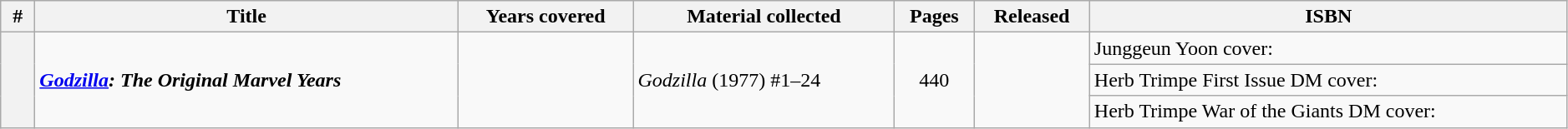<table class="wikitable sortable" width="99%">
<tr>
<th class="unsortable" width="20px">#</th>
<th>Title</th>
<th>Years covered</th>
<th class="unsortable">Material collected</th>
<th>Pages</th>
<th>Released</th>
<th class="unsortable">ISBN</th>
</tr>
<tr>
<th rowspan="3" style="background-color: light grey;"></th>
<td rowspan="3"><strong><em><a href='#'>Godzilla</a>: The Original Marvel Years</em></strong></td>
<td rowspan="3"></td>
<td rowspan="3"><em>Godzilla</em> (1977) #1–24</td>
<td rowspan="3" style="text-align: center;">440</td>
<td rowspan="3"></td>
<td>Junggeun Yoon cover: </td>
</tr>
<tr>
<td>Herb Trimpe First Issue DM cover: </td>
</tr>
<tr>
<td>Herb Trimpe War of the Giants DM cover: </td>
</tr>
</table>
